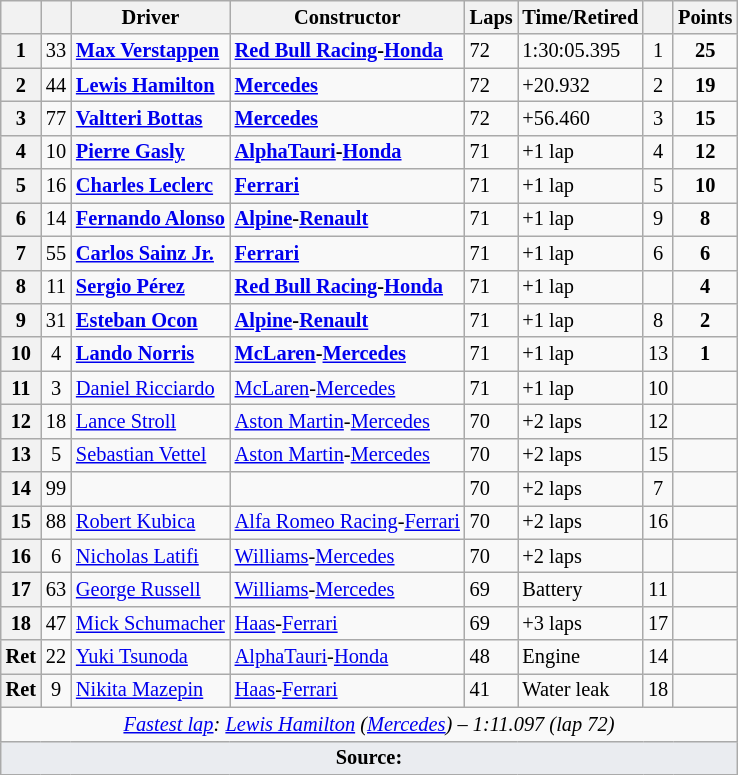<table class="wikitable sortable" style="font-size: 85%;">
<tr>
<th scope="col"></th>
<th scope="col"></th>
<th scope="col">Driver</th>
<th scope="col">Constructor</th>
<th class="unsortable" scope="col">Laps</th>
<th class="unsortable" scope="col">Time/Retired</th>
<th scope="col"></th>
<th scope="col">Points</th>
</tr>
<tr>
<th>1</th>
<td align="center">33</td>
<td data-sort-value="ver"> <strong><a href='#'>Max Verstappen</a></strong></td>
<td><strong><a href='#'>Red Bull Racing</a>-<a href='#'>Honda</a></strong></td>
<td>72</td>
<td>1:30:05.395</td>
<td align="center">1</td>
<td align="center"><strong>25</strong></td>
</tr>
<tr>
<th>2</th>
<td align="center">44</td>
<td data-sort-value="ham"> <strong><a href='#'>Lewis Hamilton</a></strong></td>
<td><strong><a href='#'>Mercedes</a></strong></td>
<td>72</td>
<td>+20.932</td>
<td align="center">2</td>
<td align="center"><strong>19</strong></td>
</tr>
<tr>
<th>3</th>
<td align="center">77</td>
<td data-sort-value="bot"><strong> <a href='#'>Valtteri Bottas</a></strong></td>
<td><a href='#'><strong>Mercedes</strong></a></td>
<td>72</td>
<td>+56.460</td>
<td align="center">3</td>
<td align="center"><strong>15</strong></td>
</tr>
<tr>
<th>4</th>
<td align="center">10</td>
<td data-sort-value="gas"> <strong><a href='#'>Pierre Gasly</a></strong></td>
<td><strong><a href='#'>AlphaTauri</a>-<a href='#'>Honda</a></strong></td>
<td>71</td>
<td>+1 lap</td>
<td align="center">4</td>
<td align="center"><strong>12</strong></td>
</tr>
<tr>
<th>5</th>
<td align="center">16</td>
<td data-sort-value="lec"> <strong><a href='#'>Charles Leclerc</a></strong></td>
<td><strong><a href='#'>Ferrari</a></strong></td>
<td>71</td>
<td>+1 lap</td>
<td align="center">5</td>
<td align="center"><strong>10</strong></td>
</tr>
<tr>
<th>6</th>
<td align="center">14</td>
<td data-sort-value="alo"><strong> <a href='#'>Fernando Alonso</a></strong></td>
<td><strong><a href='#'>Alpine</a>-<a href='#'>Renault</a></strong></td>
<td>71</td>
<td>+1 lap</td>
<td align="center">9</td>
<td align="center"><strong>8</strong></td>
</tr>
<tr>
<th>7</th>
<td align="center">55</td>
<td data-sort-value="sai"><strong> <a href='#'>Carlos Sainz Jr.</a></strong></td>
<td><a href='#'><strong>Ferrari</strong></a></td>
<td>71</td>
<td>+1 lap</td>
<td align="center">6</td>
<td align="center"><strong>6</strong></td>
</tr>
<tr>
<th>8</th>
<td align="center">11</td>
<td data-sort-value="per"><strong> <a href='#'>Sergio Pérez</a></strong></td>
<td><strong><a href='#'>Red Bull Racing</a>-<a href='#'>Honda</a></strong></td>
<td>71</td>
<td>+1 lap</td>
<td align="center" data-sort-value="21"></td>
<td align="center"><strong>4</strong></td>
</tr>
<tr>
<th>9</th>
<td align="center">31</td>
<td data-sort-value="oco"><strong> <a href='#'>Esteban Ocon</a></strong></td>
<td><strong><a href='#'>Alpine</a>-<a href='#'>Renault</a></strong></td>
<td>71</td>
<td>+1 lap</td>
<td align="center">8</td>
<td align="center"><strong>2</strong></td>
</tr>
<tr>
<th>10</th>
<td align="center">4</td>
<td data-sort-value="nor"><strong> <a href='#'>Lando Norris</a></strong></td>
<td><strong><a href='#'>McLaren</a>-<a href='#'>Mercedes</a></strong></td>
<td>71</td>
<td>+1 lap</td>
<td align="center">13</td>
<td align="center"><strong>1</strong></td>
</tr>
<tr>
<th>11</th>
<td align="center">3</td>
<td data-sort-value="ric"> <a href='#'>Daniel Ricciardo</a></td>
<td><a href='#'>McLaren</a>-<a href='#'>Mercedes</a></td>
<td>71</td>
<td>+1 lap</td>
<td align="center">10</td>
<td></td>
</tr>
<tr>
<th>12</th>
<td align="center">18</td>
<td data-sort-value="str"> <a href='#'>Lance Stroll</a></td>
<td><a href='#'>Aston Martin</a>-<a href='#'>Mercedes</a></td>
<td>70</td>
<td>+2 laps</td>
<td align="center">12</td>
<td></td>
</tr>
<tr>
<th>13</th>
<td align="center">5</td>
<td data-sort-value="vet"> <a href='#'>Sebastian Vettel</a></td>
<td><a href='#'>Aston Martin</a>-<a href='#'>Mercedes</a></td>
<td>70</td>
<td>+2 laps</td>
<td align="center">15</td>
<td></td>
</tr>
<tr>
<th>14</th>
<td align="center">99</td>
<td data-sort-value="gio"></td>
<td></td>
<td>70</td>
<td>+2 laps</td>
<td align="center">7</td>
<td></td>
</tr>
<tr>
<th data-sort-value="15">15</th>
<td align="center">88</td>
<td data-sort-value="kub"> <a href='#'>Robert Kubica</a></td>
<td><a href='#'>Alfa Romeo Racing</a>-<a href='#'>Ferrari</a></td>
<td>70</td>
<td>+2 laps</td>
<td align="center">16</td>
<td></td>
</tr>
<tr>
<th data-sort-value="16">16</th>
<td align="center">6</td>
<td data-sort-value="lat"> <a href='#'>Nicholas Latifi</a></td>
<td><a href='#'>Williams</a>-<a href='#'>Mercedes</a></td>
<td>70</td>
<td>+2 laps</td>
<td align="center" data-sort-value="22"></td>
<td></td>
</tr>
<tr>
<th data-sort-value="17">17</th>
<td align="center">63</td>
<td data-sort-value="rus"> <a href='#'>George Russell</a></td>
<td><a href='#'>Williams</a>-<a href='#'>Mercedes</a></td>
<td>69</td>
<td>Battery</td>
<td align="center">11</td>
<td></td>
</tr>
<tr>
<th>18</th>
<td align="center">47</td>
<td data-sort-value="sch"> <a href='#'>Mick Schumacher</a></td>
<td><a href='#'>Haas</a>-<a href='#'>Ferrari</a></td>
<td>69</td>
<td>+3 laps</td>
<td align="center">17</td>
<td></td>
</tr>
<tr>
<th>Ret</th>
<td align="center">22</td>
<td data-sort-value="tsu"> <a href='#'>Yuki Tsunoda</a></td>
<td><a href='#'>AlphaTauri</a>-<a href='#'>Honda</a></td>
<td>48</td>
<td>Engine</td>
<td align="center">14</td>
<td></td>
</tr>
<tr>
<th>Ret</th>
<td align="center">9</td>
<td data-sort-value="maz"><a href='#'>Nikita Mazepin</a></td>
<td><a href='#'>Haas</a>-<a href='#'>Ferrari</a></td>
<td>41</td>
<td>Water leak</td>
<td align="center">18</td>
<td></td>
</tr>
<tr class="sortbottom">
<td colspan="8" align="center"><em><a href='#'>Fastest lap</a>:  <a href='#'>Lewis Hamilton</a> (<a href='#'>Mercedes</a>) – 1:11.097 (lap 72)</em></td>
</tr>
<tr class="sortbottom">
<td colspan="8" style="background-color:#EAECF0;text-align:center"><strong>Source:</strong></td>
</tr>
</table>
